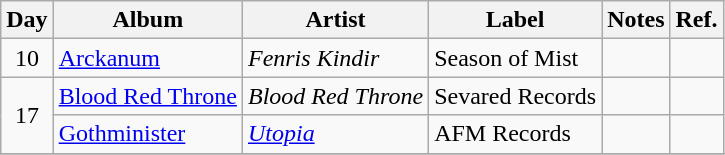<table class="wikitable">
<tr>
<th>Day</th>
<th>Album</th>
<th>Artist</th>
<th>Label</th>
<th>Notes</th>
<th>Ref.</th>
</tr>
<tr>
<td rowspan="1" style="text-align:center;">10</td>
<td><a href='#'>Arckanum</a></td>
<td><em>Fenris Kindir</em></td>
<td>Season of Mist</td>
<td></td>
<td style="text-align:center;"></td>
</tr>
<tr>
<td style="text-align:center;" rowspan="2">17</td>
<td><a href='#'>Blood Red Throne</a></td>
<td><em>Blood Red Throne</em></td>
<td>Sevared Records</td>
<td></td>
<td></td>
</tr>
<tr>
<td><a href='#'>Gothminister</a></td>
<td><em><a href='#'>Utopia</a></em></td>
<td>AFM Records</td>
<td></td>
<td></td>
</tr>
<tr>
</tr>
</table>
